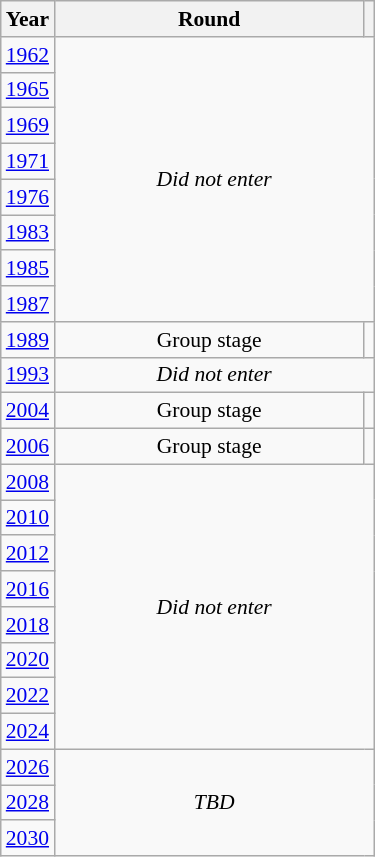<table class="wikitable" style="text-align: center; font-size:90%">
<tr>
<th>Year</th>
<th style="width:200px">Round</th>
<th></th>
</tr>
<tr>
<td><a href='#'>1962</a></td>
<td colspan="2" rowspan="8"><em>Did not enter</em></td>
</tr>
<tr>
<td><a href='#'>1965</a></td>
</tr>
<tr>
<td><a href='#'>1969</a></td>
</tr>
<tr>
<td><a href='#'>1971</a></td>
</tr>
<tr>
<td><a href='#'>1976</a></td>
</tr>
<tr>
<td><a href='#'>1983</a></td>
</tr>
<tr>
<td><a href='#'>1985</a></td>
</tr>
<tr>
<td><a href='#'>1987</a></td>
</tr>
<tr>
<td><a href='#'>1989</a></td>
<td>Group stage</td>
<td></td>
</tr>
<tr>
<td><a href='#'>1993</a></td>
<td colspan="2"><em>Did not enter</em></td>
</tr>
<tr>
<td><a href='#'>2004</a></td>
<td>Group stage</td>
<td></td>
</tr>
<tr>
<td><a href='#'>2006</a></td>
<td>Group stage</td>
<td></td>
</tr>
<tr>
<td><a href='#'>2008</a></td>
<td colspan="2" rowspan="8"><em>Did not enter</em></td>
</tr>
<tr>
<td><a href='#'>2010</a></td>
</tr>
<tr>
<td><a href='#'>2012</a></td>
</tr>
<tr>
<td><a href='#'>2016</a></td>
</tr>
<tr>
<td><a href='#'>2018</a></td>
</tr>
<tr>
<td><a href='#'>2020</a></td>
</tr>
<tr>
<td><a href='#'>2022</a></td>
</tr>
<tr>
<td><a href='#'>2024</a></td>
</tr>
<tr>
<td><a href='#'>2026</a></td>
<td colspan="2" rowspan="3"><em>TBD</em></td>
</tr>
<tr>
<td><a href='#'>2028</a></td>
</tr>
<tr>
<td><a href='#'>2030</a></td>
</tr>
</table>
